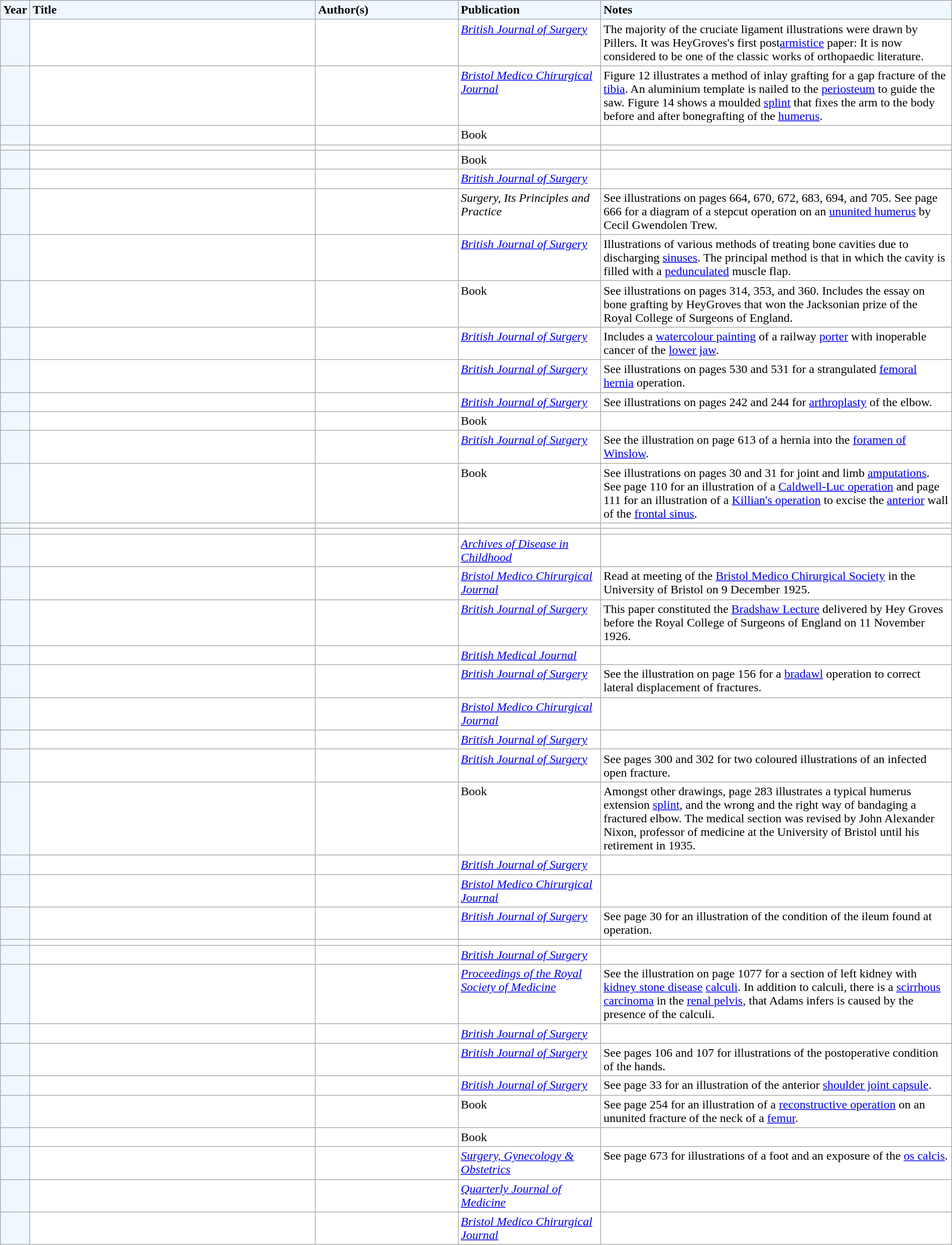<table class="wikitable plainrowheaders sortable mw-collapsible" style="margin-right: 0; background-color: White; color: Black">
<tr style="vertical-align: top">
<th scope="col" style="text-align: left; background-color: AliceBlue; color: Black">Year</th>
<th scope="col" style="text-align: left; background-color: AliceBlue; color: Black; width: 30%">Title</th>
<th scope="col" style="text-align: left; background-color: AliceBlue; color: Black; width: 15%">Author(s)</th>
<th scope="col" style="text-align: left; background-color: AliceBlue; color: Black; width: 15%">Publication</th>
<th scope="col" style="text-align: left; background-color: AliceBlue; color: Black" class="unsortable">Notes</th>
</tr>
<tr style="vertical-align: top">
<td style="background-color: AliceBlue; color: Black"> </td>
<td></td>
<td></td>
<td><em><a href='#'>British Journal of Surgery</a></em></td>
<td>The majority of the cruciate ligament illustrations were drawn by Pillers. It was HeyGroves's first post<a href='#'>armistice</a> paper: It is now considered to be one of the classic works of orthopaedic literature.</td>
</tr>
<tr style="vertical-align: top">
<td style="background-color: AliceBlue; color: Black"> </td>
<td></td>
<td></td>
<td><em><a href='#'>Bristol Medico Chirurgical Journal</a></em></td>
<td>Figure 12 illustrates a method of inlay grafting for a gap fracture of the <a href='#'>tibia</a>. An aluminium template is nailed to the <a href='#'>periosteum</a> to guide the saw. Figure 14 shows a moulded <a href='#'>splint</a> that fixes the arm to the body before and after bonegrafting of the <a href='#'>humerus</a>.</td>
</tr>
<tr style="vertical-align: top">
<td style="background-color: AliceBlue; color: Black"> </td>
<td></td>
<td></td>
<td>Book</td>
<td></td>
</tr>
<tr style="vertical-align: top">
<td style="background-color: AliceBlue; color: Black"> </td>
<td></td>
<td></td>
<td></td>
<td></td>
</tr>
<tr style="vertical-align: top">
<td style="background-color: AliceBlue; color: Black"> </td>
<td><em></em></td>
<td></td>
<td>Book</td>
<td></td>
</tr>
<tr style="vertical-align: top">
<td style="background-color: AliceBlue; color: Black"> </td>
<td></td>
<td></td>
<td><em><a href='#'>British Journal of Surgery</a></em></td>
<td></td>
</tr>
<tr style="vertical-align: top">
<td style="background-color: AliceBlue; color: Black"> </td>
<td></td>
<td></td>
<td><em>Surgery, Its Principles and Practice</em></td>
<td>See illustrations on pages 664, 670, 672, 683, 694, and 705. See page 666 for a diagram of a stepcut operation on an <a href='#'>ununited humerus</a> by Cecil Gwendolen Trew.</td>
</tr>
<tr style="vertical-align: top">
<td style="background-color: AliceBlue; color: Black"> </td>
<td></td>
<td></td>
<td><em><a href='#'>British Journal of Surgery</a></em></td>
<td>Illustrations of various methods of treating bone cavities due to discharging <a href='#'>sinuses</a>. The principal method is that in which the cavity is filled with a <a href='#'>pedunculated</a> muscle flap.</td>
</tr>
<tr style="vertical-align: top">
<td style="background-color: AliceBlue; color: Black"> </td>
<td><em></em></td>
<td></td>
<td>Book</td>
<td>See illustrations on pages 314, 353, and 360. Includes the essay on bone grafting by HeyGroves that won the Jacksonian prize of the Royal College of Surgeons of England.</td>
</tr>
<tr style="vertical-align: top">
<td style="background-color: AliceBlue; color: Black"> </td>
<td></td>
<td></td>
<td><em><a href='#'>British Journal of Surgery</a></em></td>
<td>Includes a <a href='#'>watercolour painting</a> of a railway <a href='#'>porter</a> with inoperable cancer of the <a href='#'>lower jaw</a>.</td>
</tr>
<tr style="vertical-align: top">
<td style="background-color: AliceBlue; color: Black"> </td>
<td></td>
<td></td>
<td><em><a href='#'>British Journal of Surgery</a></em></td>
<td>See illustrations on pages 530 and 531 for a strangulated <a href='#'>femoral hernia</a> operation.</td>
</tr>
<tr style="vertical-align: top">
<td style="background-color: AliceBlue; color: Black"> </td>
<td></td>
<td></td>
<td><em><a href='#'>British Journal of Surgery</a></em></td>
<td>See illustrations on pages 242 and 244 for <a href='#'>arthroplasty</a> of the elbow.</td>
</tr>
<tr style="vertical-align: top">
<td style="background-color: AliceBlue; color: Black"> </td>
<td><em></em></td>
<td></td>
<td>Book</td>
<td></td>
</tr>
<tr style="vertical-align: top">
<td style="background-color: AliceBlue; color: Black"> </td>
<td></td>
<td></td>
<td><em><a href='#'>British Journal of Surgery</a></em></td>
<td>See the illustration on page 613 of a hernia into the <a href='#'>foramen of Winslow</a>.</td>
</tr>
<tr style="vertical-align: top">
<td style="background-color: AliceBlue; color: Black"> </td>
<td><em></em></td>
<td></td>
<td>Book</td>
<td>See illustrations on pages 30 and 31 for joint and limb <a href='#'>amputations</a>. See page 110 for an illustration of a <a href='#'>Caldwell‑Luc operation</a> and page 111 for an illustration of a <a href='#'>Killian's operation</a> to excise the <a href='#'>anterior</a> wall of the <a href='#'>frontal sinus</a>.</td>
</tr>
<tr style="vertical-align: top">
<td style="background-color: AliceBlue; color: Black"> </td>
<td></td>
<td></td>
<td></td>
<td></td>
</tr>
<tr style="vertical-align: top">
<td style="background-color: AliceBlue; color: Black"> </td>
<td></td>
<td></td>
<td></td>
<td></td>
</tr>
<tr style="vertical-align: top">
<td style="background-color: AliceBlue; color: Black"> </td>
<td></td>
<td></td>
<td><em><a href='#'>Archives of Disease in Childhood</a></em></td>
<td></td>
</tr>
<tr style="vertical-align: top">
<td style="background-color: AliceBlue; color: Black"> </td>
<td></td>
<td></td>
<td><em><a href='#'>Bristol Medico Chirurgical Journal</a></em></td>
<td>Read at meeting of the <a href='#'>Bristol Medico Chirurgical Society</a> in the University of Bristol on 9 December 1925.</td>
</tr>
<tr style="vertical-align: top">
<td style="background-color: AliceBlue; color: Black"> </td>
<td></td>
<td></td>
<td><em><a href='#'>British Journal of Surgery</a></em></td>
<td>This paper constituted the <a href='#'>Bradshaw Lecture</a> delivered by Hey Groves before the Royal College of Surgeons of England on 11 November 1926.</td>
</tr>
<tr style="vertical-align: top">
<td style="background-color: AliceBlue; color: Black"> </td>
<td></td>
<td></td>
<td><em><a href='#'>British Medical Journal</a></em></td>
<td></td>
</tr>
<tr style="vertical-align: top">
<td style="background-color: AliceBlue; color: Black"> </td>
<td></td>
<td></td>
<td><em><a href='#'>British Journal of Surgery</a></em></td>
<td>See the illustration on page 156 for a <a href='#'>bradawl</a> operation to correct lateral displacement of fractures.</td>
</tr>
<tr style="vertical-align: top">
<td style="background-color: AliceBlue; color: Black"> </td>
<td></td>
<td></td>
<td><em><a href='#'>Bristol Medico Chirurgical Journal</a></em></td>
<td></td>
</tr>
<tr style="vertical-align: top">
<td style="background-color: AliceBlue; color: Black"> </td>
<td></td>
<td></td>
<td><em><a href='#'>British Journal of Surgery</a></em></td>
<td></td>
</tr>
<tr style="vertical-align: top">
<td style="background-color: AliceBlue; color: Black"> </td>
<td></td>
<td></td>
<td><em><a href='#'>British Journal of Surgery</a></em></td>
<td>See pages 300 and 302 for two coloured illustrations of an infected open fracture.</td>
</tr>
<tr style="vertical-align: top">
<td style="background-color: AliceBlue; color: Black"> </td>
<td><em></em></td>
<td></td>
<td>Book</td>
<td>Amongst other drawings, page 283 illustrates a typical humerus extension <a href='#'>splint</a>, and the wrong and the right way of bandaging a fractured elbow. The medical section was revised by John Alexander Nixon, professor of medicine at the University of Bristol until his retirement in 1935.</td>
</tr>
<tr style="vertical-align: top">
<td style="background-color: AliceBlue; color: Black"> </td>
<td></td>
<td></td>
<td><em><a href='#'>British Journal of Surgery</a></em></td>
<td></td>
</tr>
<tr style="vertical-align: top">
<td style="background-color: AliceBlue; color: Black"> </td>
<td></td>
<td></td>
<td><em><a href='#'>Bristol Medico Chirurgical Journal</a></em></td>
<td></td>
</tr>
<tr style="vertical-align: top">
<td style="background-color: AliceBlue; color: Black"> </td>
<td></td>
<td></td>
<td><em><a href='#'>British Journal of Surgery</a></em></td>
<td>See page 30 for an illustration of the condition of the ileum found at operation.</td>
</tr>
<tr style="vertical-align: top">
<td style="background-color: AliceBlue; color: Black"> </td>
<td></td>
<td></td>
<td></td>
<td></td>
</tr>
<tr style="vertical-align: top">
<td style="background-color: AliceBlue; color: Black"> </td>
<td></td>
<td></td>
<td><em><a href='#'>British Journal of Surgery</a></em></td>
<td></td>
</tr>
<tr style="vertical-align: top">
<td style="background-color: AliceBlue; color: Black"> </td>
<td></td>
<td></td>
<td><em><a href='#'>Proceedings of the Royal Society of Medicine</a></em></td>
<td>See the illustration on page 1077 for a section of left kidney with <a href='#'>kidney stone disease</a> <a href='#'>calculi</a>. In addition to calculi, there is a <a href='#'>scirrhous</a> <a href='#'>carcinoma</a> in the <a href='#'>renal pelvis</a>, that Adams infers is caused by the presence of the calculi.</td>
</tr>
<tr style="vertical-align: top">
<td style="background-color: AliceBlue; color: Black"> </td>
<td></td>
<td></td>
<td><em><a href='#'>British Journal of Surgery</a></em></td>
<td></td>
</tr>
<tr style="vertical-align: top">
<td style="background-color: AliceBlue; color: Black"> </td>
<td></td>
<td></td>
<td><em><a href='#'>British Journal of Surgery</a></em></td>
<td>See pages 106 and 107 for illustrations of the postoperative condition of the hands.</td>
</tr>
<tr style="vertical-align: top">
<td style="background-color: AliceBlue; color: Black"> </td>
<td></td>
<td></td>
<td><em><a href='#'>British Journal of Surgery</a></em></td>
<td>See page 33 for an illustration of the anterior <a href='#'>shoulder joint capsule</a>.</td>
</tr>
<tr style="vertical-align: top">
<td style="background-color: AliceBlue; color: Black"> </td>
<td><em></em></td>
<td></td>
<td>Book</td>
<td>See page 254 for an illustration of a <a href='#'>reconstructive operation</a> on an ununited fracture of the neck of a <a href='#'>femur</a>.</td>
</tr>
<tr style="vertical-align: top">
<td style="background-color: AliceBlue; color: Black"> </td>
<td><em></em></td>
<td></td>
<td>Book</td>
<td></td>
</tr>
<tr style="vertical-align: top">
<td style="background-color: AliceBlue; color: Black"> </td>
<td></td>
<td></td>
<td><em><a href='#'>Surgery, Gynecology & Obstetrics</a></em></td>
<td>See page 673 for illustrations of a foot and an exposure of the <a href='#'>os calcis</a>.</td>
</tr>
<tr style="vertical-align: top">
<td style="background-color: AliceBlue; color: Black"> </td>
<td></td>
<td></td>
<td><em><a href='#'>Quarterly Journal of Medicine</a></em></td>
<td></td>
</tr>
<tr style="vertical-align: top">
<td style="background-color: AliceBlue; color: Black"> </td>
<td></td>
<td></td>
<td><em><a href='#'>Bristol Medico Chirurgical Journal</a></em></td>
<td></td>
</tr>
</table>
